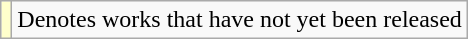<table class="wikitable">
<tr>
<td style="background:#FFFFCC;"></td>
<td>Denotes works that have not yet been released</td>
</tr>
</table>
